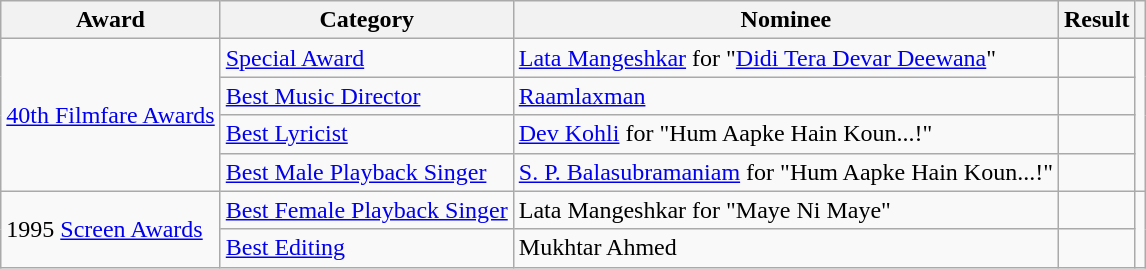<table class="wikitable sortable">
<tr>
<th>Award</th>
<th>Category</th>
<th>Nominee</th>
<th>Result</th>
<th></th>
</tr>
<tr>
<td rowspan="4"><a href='#'>40th Filmfare Awards</a></td>
<td><a href='#'>Special Award</a></td>
<td><a href='#'>Lata Mangeshkar</a> for "<a href='#'>Didi Tera Devar Deewana</a>"</td>
<td></td>
<td rowspan="4" style="text-align: center;"><br></td>
</tr>
<tr>
<td><a href='#'>Best Music Director</a></td>
<td><a href='#'>Raamlaxman</a></td>
<td></td>
</tr>
<tr>
<td><a href='#'>Best Lyricist</a></td>
<td><a href='#'>Dev Kohli</a> for "Hum Aapke Hain Koun...!"</td>
<td></td>
</tr>
<tr>
<td><a href='#'>Best Male Playback Singer</a></td>
<td><a href='#'>S. P. Balasubramaniam</a> for "Hum Aapke Hain Koun...!"</td>
<td></td>
</tr>
<tr>
<td rowspan="2">1995 <a href='#'>Screen Awards</a></td>
<td><a href='#'>Best Female Playback Singer</a></td>
<td>Lata Mangeshkar for "Maye Ni Maye"</td>
<td></td>
<td rowspan="2" style="text-align: center;"></td>
</tr>
<tr>
<td><a href='#'>Best Editing</a></td>
<td>Mukhtar Ahmed</td>
<td></td>
</tr>
</table>
